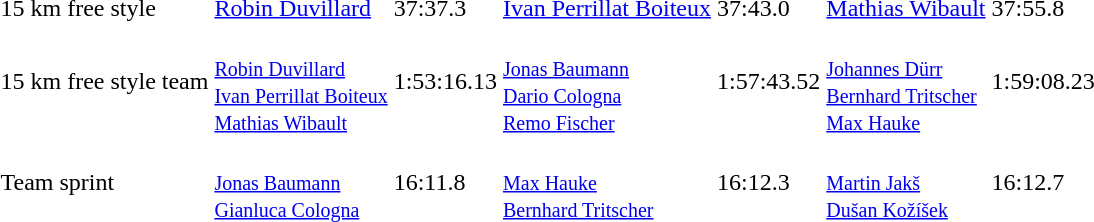<table>
<tr>
<td>15 km free style</td>
<td><a href='#'>Robin Duvillard</a><br></td>
<td>37:37.3</td>
<td><a href='#'>Ivan Perrillat Boiteux</a><br></td>
<td>37:43.0</td>
<td><a href='#'>Mathias Wibault</a><br></td>
<td>37:55.8</td>
</tr>
<tr>
<td>15 km free style team</td>
<td><br><small><a href='#'>Robin Duvillard</a><br><a href='#'>Ivan Perrillat Boiteux</a><br><a href='#'>Mathias Wibault</a></small></td>
<td>1:53:16.13</td>
<td><br><small><a href='#'>Jonas Baumann</a><br><a href='#'>Dario Cologna</a><br><a href='#'>Remo Fischer</a></small></td>
<td>1:57:43.52</td>
<td><br><small><a href='#'>Johannes Dürr</a><br><a href='#'>Bernhard Tritscher</a><br><a href='#'>Max Hauke</a></small></td>
<td>1:59:08.23</td>
</tr>
<tr>
<td>Team sprint</td>
<td><br><small><a href='#'>Jonas Baumann</a><br><a href='#'>Gianluca Cologna</a></small></td>
<td>16:11.8</td>
<td><br><small><a href='#'>Max Hauke</a><br><a href='#'>Bernhard Tritscher</a></small></td>
<td>16:12.3</td>
<td><br><small><a href='#'>Martin Jakš</a><br><a href='#'>Dušan Kožíšek</a></small></td>
<td>16:12.7</td>
</tr>
</table>
